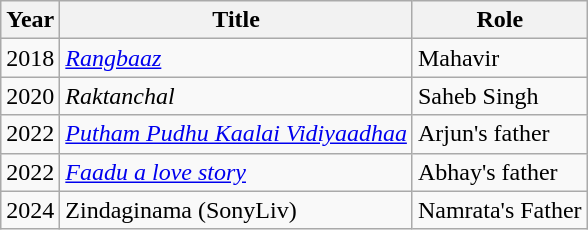<table class="wikitable">
<tr>
<th>Year</th>
<th>Title</th>
<th>Role</th>
</tr>
<tr>
<td>2018</td>
<td><a href='#'><em>Rangbaaz</em></a></td>
<td>Mahavir</td>
</tr>
<tr>
<td>2020</td>
<td Raktanchal(web series)><em>Raktanchal</em></td>
<td>Saheb Singh</td>
</tr>
<tr>
<td>2022</td>
<td><em><a href='#'>Putham Pudhu Kaalai Vidiyaadhaa</a></em></td>
<td>Arjun's father</td>
</tr>
<tr>
<td>2022</td>
<td><a href='#'><em>Faadu a love story</em></a></td>
<td>Abhay's father</td>
</tr>
<tr>
<td>2024</td>
<td>Zindaginama (SonyLiv)</td>
<td>Namrata's Father</td>
</tr>
</table>
